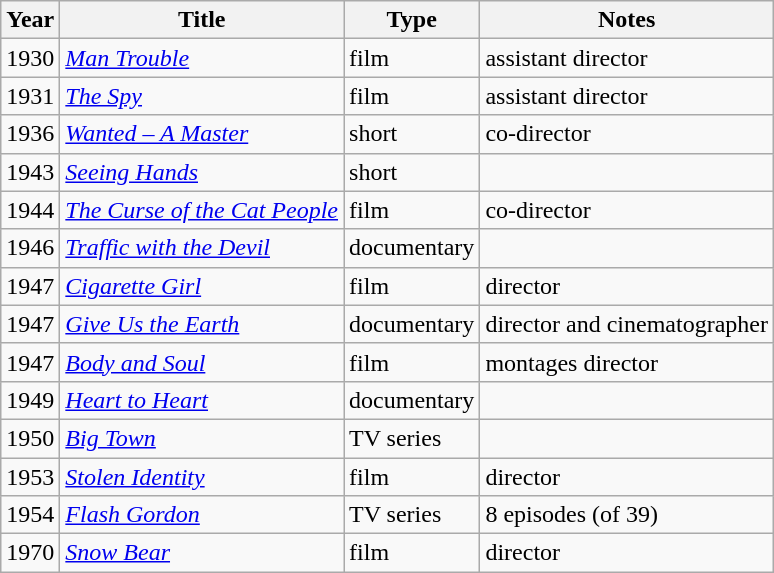<table class="wikitable sortable">
<tr>
<th>Year</th>
<th>Title</th>
<th>Type</th>
<th>Notes</th>
</tr>
<tr>
<td>1930</td>
<td><em><a href='#'>Man Trouble</a></em></td>
<td>film</td>
<td>assistant director</td>
</tr>
<tr>
<td>1931</td>
<td><em><a href='#'>The Spy</a></em></td>
<td>film</td>
<td>assistant director</td>
</tr>
<tr>
<td>1936</td>
<td><em><a href='#'>Wanted – A Master</a></em></td>
<td>short</td>
<td>co-director</td>
</tr>
<tr>
<td>1943</td>
<td><em><a href='#'>Seeing Hands</a></em></td>
<td>short</td>
<td></td>
</tr>
<tr>
<td>1944</td>
<td><em><a href='#'>The Curse of the Cat People</a></em></td>
<td>film</td>
<td>co-director</td>
</tr>
<tr>
<td>1946</td>
<td><em><a href='#'>Traffic with the Devil</a></em></td>
<td>documentary</td>
<td></td>
</tr>
<tr>
<td>1947</td>
<td><em><a href='#'>Cigarette Girl</a></em></td>
<td>film</td>
<td>director</td>
</tr>
<tr>
<td>1947</td>
<td><em><a href='#'>Give Us the Earth</a></em></td>
<td>documentary</td>
<td>director and cinematographer</td>
</tr>
<tr>
<td>1947</td>
<td><em><a href='#'>Body and Soul</a></em></td>
<td>film</td>
<td>montages director</td>
</tr>
<tr>
<td>1949</td>
<td><em><a href='#'>Heart to Heart</a></em></td>
<td>documentary</td>
<td></td>
</tr>
<tr>
<td>1950</td>
<td><em><a href='#'>Big Town</a></em></td>
<td>TV series</td>
<td></td>
</tr>
<tr>
<td>1953</td>
<td><em><a href='#'>Stolen Identity</a></em></td>
<td>film</td>
<td>director</td>
</tr>
<tr>
<td>1954</td>
<td><em><a href='#'>Flash Gordon</a></em></td>
<td>TV series</td>
<td>8 episodes (of 39)</td>
</tr>
<tr>
<td>1970</td>
<td><em><a href='#'>Snow Bear</a></em></td>
<td>film</td>
<td>director</td>
</tr>
</table>
